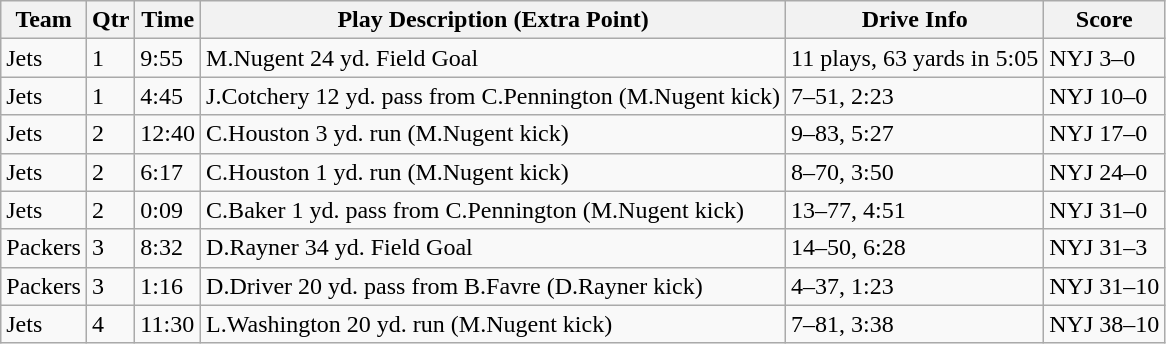<table class="wikitable">
<tr>
<th>Team</th>
<th>Qtr</th>
<th>Time</th>
<th>Play Description (Extra Point)</th>
<th>Drive Info</th>
<th>Score</th>
</tr>
<tr>
<td>Jets</td>
<td>1</td>
<td>9:55</td>
<td>M.Nugent 24 yd. Field Goal</td>
<td>11 plays, 63 yards in 5:05</td>
<td>NYJ 3–0</td>
</tr>
<tr>
<td>Jets</td>
<td>1</td>
<td>4:45</td>
<td>J.Cotchery 12 yd. pass from C.Pennington (M.Nugent kick)</td>
<td>7–51, 2:23</td>
<td>NYJ 10–0</td>
</tr>
<tr>
<td>Jets</td>
<td>2</td>
<td>12:40</td>
<td>C.Houston 3 yd. run (M.Nugent kick)</td>
<td>9–83, 5:27</td>
<td>NYJ 17–0</td>
</tr>
<tr>
<td>Jets</td>
<td>2</td>
<td>6:17</td>
<td>C.Houston 1 yd. run (M.Nugent kick)</td>
<td>8–70, 3:50</td>
<td>NYJ 24–0</td>
</tr>
<tr>
<td>Jets</td>
<td>2</td>
<td>0:09</td>
<td>C.Baker 1 yd. pass from C.Pennington (M.Nugent kick)</td>
<td>13–77, 4:51</td>
<td>NYJ 31–0</td>
</tr>
<tr>
<td>Packers</td>
<td>3</td>
<td>8:32</td>
<td>D.Rayner 34 yd. Field Goal</td>
<td>14–50, 6:28</td>
<td>NYJ 31–3</td>
</tr>
<tr>
<td>Packers</td>
<td>3</td>
<td>1:16</td>
<td>D.Driver 20 yd. pass from B.Favre (D.Rayner kick)</td>
<td>4–37, 1:23</td>
<td>NYJ 31–10</td>
</tr>
<tr>
<td>Jets</td>
<td>4</td>
<td>11:30</td>
<td>L.Washington 20 yd. run (M.Nugent kick)</td>
<td>7–81, 3:38</td>
<td>NYJ 38–10</td>
</tr>
</table>
